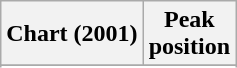<table class="wikitable plainrowheaders sortable" style="text-align:center;">
<tr>
<th scope="col">Chart (2001)</th>
<th scope="col">Peak<br>position</th>
</tr>
<tr>
</tr>
<tr>
</tr>
<tr>
</tr>
<tr>
</tr>
<tr>
</tr>
<tr>
</tr>
</table>
